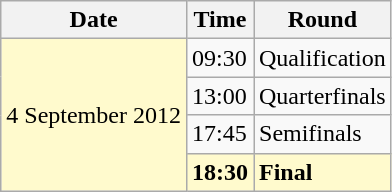<table class="wikitable">
<tr>
<th>Date</th>
<th>Time</th>
<th>Round</th>
</tr>
<tr>
<td style=background:lemonchiffon rowspan=4>4 September 2012</td>
<td>09:30</td>
<td>Qualification</td>
</tr>
<tr>
<td>13:00</td>
<td>Quarterfinals</td>
</tr>
<tr>
<td>17:45</td>
<td>Semifinals</td>
</tr>
<tr>
<td style=background:lemonchiffon><strong>18:30</strong></td>
<td style=background:lemonchiffon><strong>Final</strong></td>
</tr>
</table>
